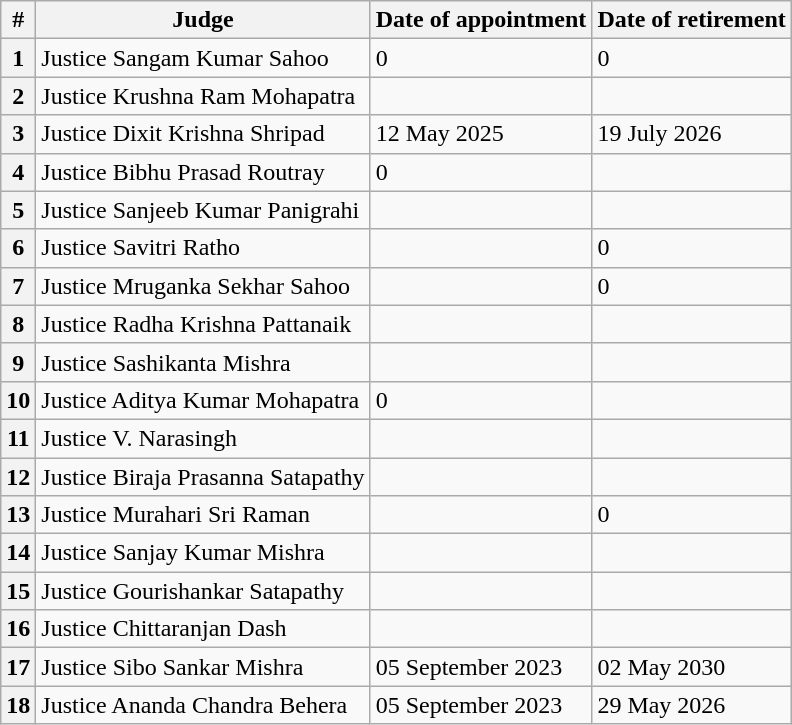<table class="wikitable sortable">
<tr>
<th>#</th>
<th>Judge</th>
<th>Date of appointment</th>
<th>Date of retirement</th>
</tr>
<tr>
<th>1</th>
<td>Justice Sangam Kumar Sahoo</td>
<td>0</td>
<td>0</td>
</tr>
<tr>
<th>2</th>
<td>Justice Krushna Ram Mohapatra</td>
<td></td>
<td></td>
</tr>
<tr>
<th>3</th>
<td>Justice Dixit Krishna Shripad</td>
<td>12 May 2025</td>
<td>19 July 2026</td>
</tr>
<tr>
<th>4</th>
<td>Justice Bibhu Prasad Routray</td>
<td>0</td>
<td></td>
</tr>
<tr>
<th>5</th>
<td>Justice Sanjeeb Kumar Panigrahi</td>
<td></td>
<td></td>
</tr>
<tr>
<th>6</th>
<td>Justice Savitri Ratho</td>
<td></td>
<td>0</td>
</tr>
<tr>
<th>7</th>
<td>Justice Mruganka Sekhar Sahoo</td>
<td></td>
<td>0</td>
</tr>
<tr>
<th>8</th>
<td>Justice Radha Krishna Pattanaik</td>
<td></td>
<td></td>
</tr>
<tr>
<th>9</th>
<td>Justice Sashikanta Mishra</td>
<td></td>
<td></td>
</tr>
<tr>
<th>10</th>
<td>Justice Aditya Kumar Mohapatra</td>
<td>0</td>
<td></td>
</tr>
<tr>
<th>11</th>
<td>Justice V. Narasingh</td>
<td></td>
<td></td>
</tr>
<tr>
<th>12</th>
<td>Justice Biraja Prasanna Satapathy</td>
<td></td>
<td></td>
</tr>
<tr>
<th>13</th>
<td>Justice Murahari Sri Raman</td>
<td></td>
<td>0</td>
</tr>
<tr>
<th>14</th>
<td>Justice Sanjay Kumar Mishra</td>
<td></td>
<td></td>
</tr>
<tr>
<th>15</th>
<td>Justice Gourishankar Satapathy</td>
<td></td>
<td></td>
</tr>
<tr>
<th>16</th>
<td>Justice Chittaranjan Dash</td>
<td></td>
<td></td>
</tr>
<tr>
<th>17</th>
<td>Justice Sibo Sankar Mishra</td>
<td>05 September 2023</td>
<td>02 May 2030</td>
</tr>
<tr>
<th>18</th>
<td>Justice Ananda Chandra Behera</td>
<td>05 September 2023</td>
<td>29 May 2026</td>
</tr>
</table>
